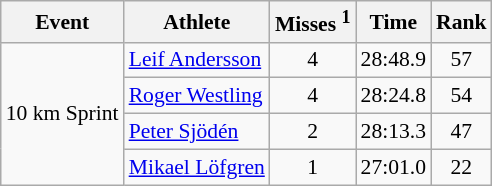<table class="wikitable" style="font-size:90%">
<tr>
<th>Event</th>
<th>Athlete</th>
<th>Misses <sup>1</sup></th>
<th>Time</th>
<th>Rank</th>
</tr>
<tr>
<td rowspan="4">10 km Sprint</td>
<td><a href='#'>Leif Andersson</a></td>
<td align="center">4</td>
<td align="center">28:48.9</td>
<td align="center">57</td>
</tr>
<tr>
<td><a href='#'>Roger Westling</a></td>
<td align="center">4</td>
<td align="center">28:24.8</td>
<td align="center">54</td>
</tr>
<tr>
<td><a href='#'>Peter Sjödén</a></td>
<td align="center">2</td>
<td align="center">28:13.3</td>
<td align="center">47</td>
</tr>
<tr>
<td><a href='#'>Mikael Löfgren</a></td>
<td align="center">1</td>
<td align="center">27:01.0</td>
<td align="center">22</td>
</tr>
</table>
